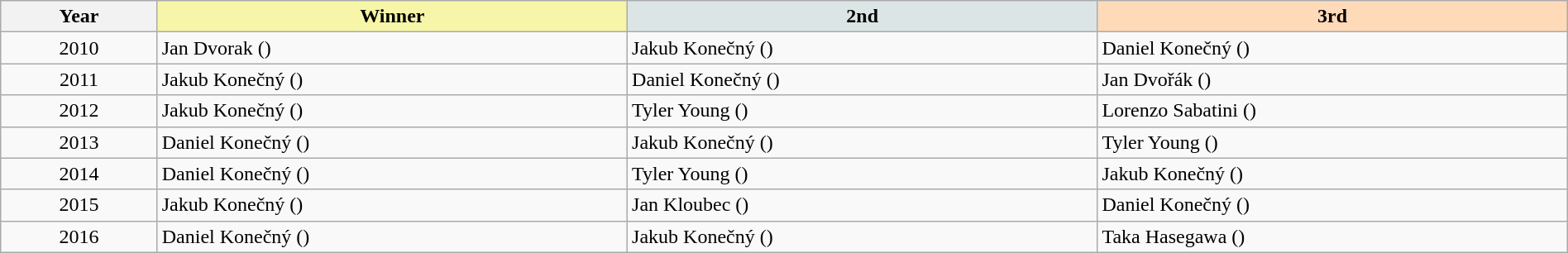<table class="wikitable" width=100%>
<tr>
<th width=10%>Year</th>
<th style="background-color: #F7F6A8;" width=30%>Winner</th>
<th style="background-color: #DCE5E5;" width=30%>2nd</th>
<th style="background-color: #FFDAB9;" width=30%>3rd</th>
</tr>
<tr>
<td align=center>2010</td>
<td>Jan Dvorak ()</td>
<td>Jakub Konečný ()</td>
<td>Daniel Konečný ()</td>
</tr>
<tr>
<td align=center>2011</td>
<td>Jakub Konečný ()</td>
<td>Daniel Konečný ()</td>
<td>Jan Dvořák ()</td>
</tr>
<tr>
<td align=center>2012</td>
<td>Jakub Konečný ()</td>
<td>Tyler Young ()</td>
<td>Lorenzo Sabatini ()</td>
</tr>
<tr>
<td align=center>2013</td>
<td>Daniel Konečný ()</td>
<td>Jakub Konečný ()</td>
<td>Tyler Young ()</td>
</tr>
<tr>
<td align=center>2014</td>
<td>Daniel Konečný ()</td>
<td>Tyler Young ()</td>
<td>Jakub Konečný ()</td>
</tr>
<tr>
<td align=center>2015</td>
<td>Jakub Konečný ()</td>
<td>Jan Kloubec ()</td>
<td>Daniel Konečný ()</td>
</tr>
<tr>
<td align=center>2016</td>
<td>Daniel Konečný ()</td>
<td>Jakub Konečný ()</td>
<td>Taka Hasegawa ()</td>
</tr>
</table>
